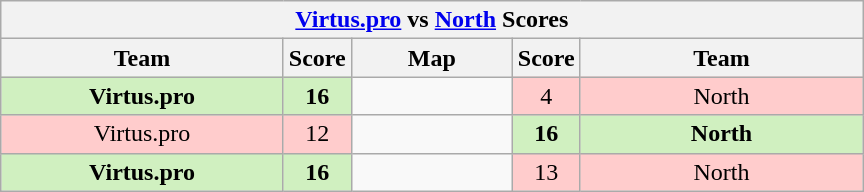<table class="wikitable" style="text-align: center;">
<tr>
<th colspan=5><a href='#'>Virtus.pro</a> vs <a href='#'>North</a> Scores</th>
</tr>
<tr>
<th width="181px">Team</th>
<th width="20px">Score</th>
<th width="100px">Map</th>
<th width="20px">Score</th>
<th width="181px">Team</th>
</tr>
<tr>
<td style="background: #D0F0C0;"><strong>Virtus.pro</strong></td>
<td style="background: #D0F0C0;"><strong>16</strong></td>
<td></td>
<td style="background: #FFCCCC;">4</td>
<td style="background: #FFCCCC;">North</td>
</tr>
<tr>
<td style="background: #FFCCCC;">Virtus.pro</td>
<td style="background: #FFCCCC;">12</td>
<td></td>
<td style="background: #D0F0C0;"><strong>16</strong></td>
<td style="background: #D0F0C0;"><strong>North</strong></td>
</tr>
<tr>
<td style="background: #D0F0C0;"><strong>Virtus.pro</strong></td>
<td style="background: #D0F0C0;"><strong>16</strong></td>
<td></td>
<td style="background: #FFCCCC;">13</td>
<td style="background: #FFCCCC;">North</td>
</tr>
</table>
